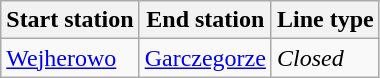<table class="wikitable">
<tr>
<th>Start station</th>
<th>End station</th>
<th>Line type</th>
</tr>
<tr>
<td><a href='#'>Wejherowo</a></td>
<td><a href='#'>Garczegorze</a></td>
<td><em>Closed</em></td>
</tr>
</table>
